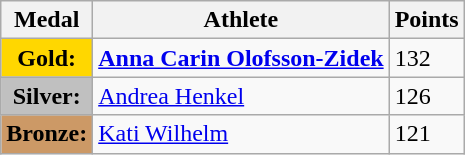<table class="wikitable">
<tr>
<th><strong>Medal</strong></th>
<th><strong>Athlete</strong></th>
<th><strong>Points</strong></th>
</tr>
<tr>
<td style="text-align:center;background-color:gold;"><strong>Gold:</strong></td>
<td> <strong><a href='#'>Anna Carin Olofsson-Zidek</a></strong></td>
<td>132</td>
</tr>
<tr>
<td style="text-align:center;background-color:silver;"><strong>Silver:</strong></td>
<td> <a href='#'>Andrea Henkel</a></td>
<td>126</td>
</tr>
<tr>
<td style="text-align:center;background-color:#CC9966;"><strong>Bronze:</strong></td>
<td> <a href='#'>Kati Wilhelm</a></td>
<td>121</td>
</tr>
</table>
